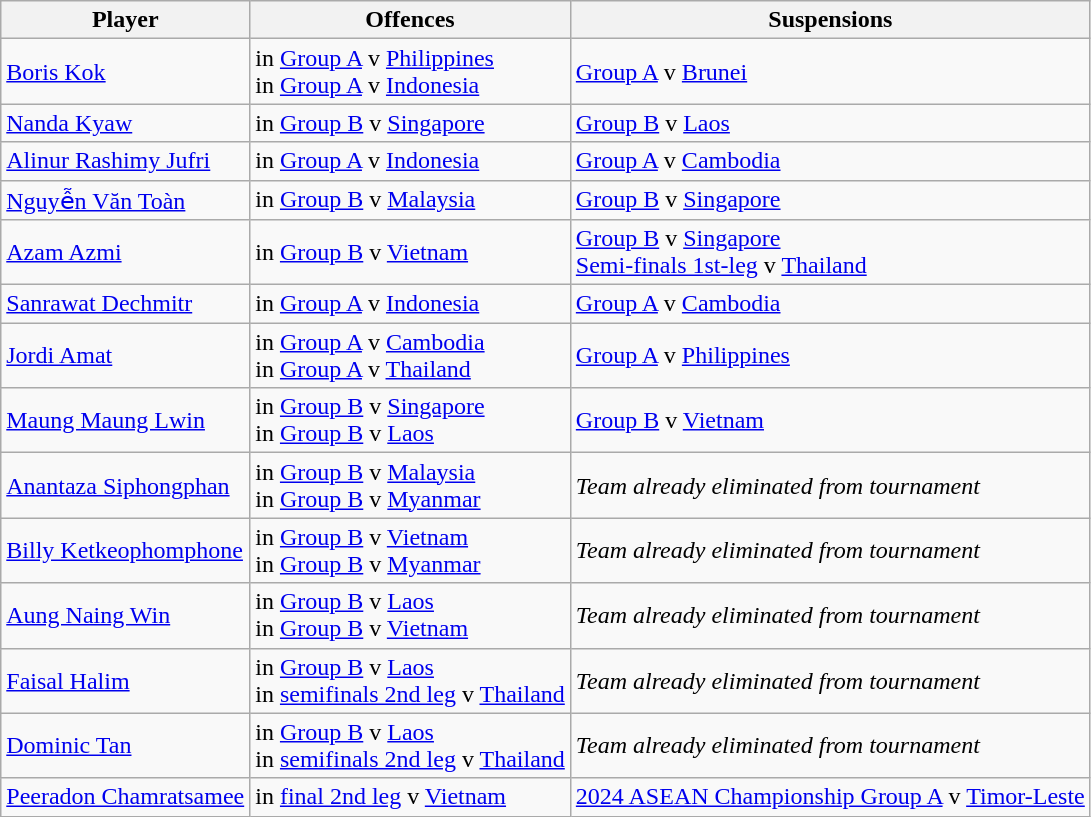<table class="wikitable">
<tr>
<th>Player</th>
<th>Offences</th>
<th>Suspensions</th>
</tr>
<tr>
<td> <a href='#'>Boris Kok</a></td>
<td> in <a href='#'>Group A</a> v <a href='#'>Philippines</a><br> in <a href='#'>Group A</a> v <a href='#'>Indonesia</a></td>
<td><a href='#'>Group A</a> v <a href='#'>Brunei</a></td>
</tr>
<tr>
<td> <a href='#'>Nanda Kyaw</a></td>
<td> in <a href='#'>Group B</a> v <a href='#'>Singapore</a></td>
<td><a href='#'>Group B</a> v <a href='#'>Laos</a></td>
</tr>
<tr>
<td> <a href='#'>Alinur Rashimy Jufri</a></td>
<td> in <a href='#'>Group A</a> v <a href='#'>Indonesia</a></td>
<td><a href='#'>Group A</a> v <a href='#'>Cambodia</a></td>
</tr>
<tr>
<td> <a href='#'>Nguyễn Văn Toàn</a></td>
<td> in <a href='#'>Group B</a> v <a href='#'>Malaysia</a></td>
<td><a href='#'>Group B</a> v <a href='#'>Singapore</a></td>
</tr>
<tr>
<td> <a href='#'>Azam Azmi</a></td>
<td> in <a href='#'>Group B</a> v <a href='#'>Vietnam</a></td>
<td><a href='#'>Group B</a> v <a href='#'>Singapore</a><br><a href='#'>Semi-finals 1st-leg</a> v <a href='#'>Thailand</a></td>
</tr>
<tr>
<td> <a href='#'>Sanrawat Dechmitr</a></td>
<td> in <a href='#'>Group A</a> v <a href='#'>Indonesia</a></td>
<td><a href='#'>Group A</a> v <a href='#'>Cambodia</a></td>
</tr>
<tr>
<td> <a href='#'>Jordi Amat</a></td>
<td> in <a href='#'>Group A</a> v <a href='#'>Cambodia</a><br> in <a href='#'>Group A</a> v <a href='#'>Thailand</a></td>
<td><a href='#'>Group A</a> v <a href='#'>Philippines</a></td>
</tr>
<tr>
<td> <a href='#'>Maung Maung Lwin</a></td>
<td> in <a href='#'>Group B</a> v <a href='#'>Singapore</a><br> in <a href='#'>Group B</a> v <a href='#'>Laos</a></td>
<td><a href='#'>Group B</a> v <a href='#'>Vietnam</a></td>
</tr>
<tr>
<td> <a href='#'>Anantaza Siphongphan</a></td>
<td> in <a href='#'>Group B</a> v <a href='#'>Malaysia</a><br> in <a href='#'>Group B</a> v <a href='#'>Myanmar</a></td>
<td><em>Team already eliminated from tournament</em></td>
</tr>
<tr>
<td> <a href='#'>Billy Ketkeophomphone</a></td>
<td> in <a href='#'>Group B</a> v <a href='#'>Vietnam</a><br> in <a href='#'>Group B</a> v <a href='#'>Myanmar</a></td>
<td><em>Team already eliminated from tournament</em></td>
</tr>
<tr>
<td> <a href='#'>Aung Naing Win</a></td>
<td> in <a href='#'>Group B</a> v <a href='#'>Laos</a><br> in <a href='#'>Group B</a> v <a href='#'>Vietnam</a></td>
<td><em>Team already eliminated from tournament</em></td>
</tr>
<tr>
<td> <a href='#'>Faisal Halim</a></td>
<td> in <a href='#'>Group B</a> v <a href='#'>Laos</a><br> in <a href='#'>semifinals 2nd leg</a> v <a href='#'>Thailand</a></td>
<td><em>Team already eliminated from tournament</em></td>
</tr>
<tr>
<td> <a href='#'>Dominic Tan</a></td>
<td> in <a href='#'>Group B</a> v <a href='#'>Laos</a><br> in <a href='#'>semifinals 2nd leg</a> v <a href='#'>Thailand</a></td>
<td><em>Team already eliminated from tournament</em></td>
</tr>
<tr>
<td> <a href='#'>Peeradon Chamratsamee</a></td>
<td> in <a href='#'>final 2nd leg</a> v <a href='#'>Vietnam</a></td>
<td><a href='#'>2024 ASEAN Championship Group A</a> v <a href='#'>Timor-Leste</a></td>
</tr>
</table>
